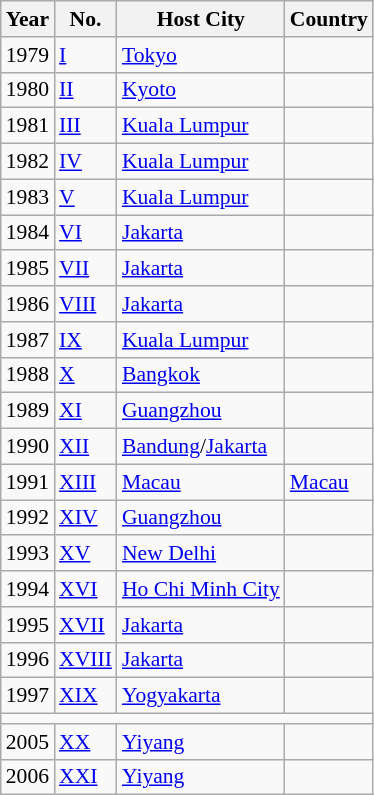<table class="wikitable" style="font-size:90%">
<tr>
<th>Year</th>
<th>No.</th>
<th>Host City</th>
<th>Country</th>
</tr>
<tr>
<td>1979</td>
<td><a href='#'>I</a></td>
<td><a href='#'>Tokyo</a></td>
<td></td>
</tr>
<tr>
<td>1980</td>
<td><a href='#'>II</a></td>
<td><a href='#'>Kyoto</a></td>
<td></td>
</tr>
<tr>
<td>1981</td>
<td><a href='#'>III</a></td>
<td><a href='#'>Kuala Lumpur</a></td>
<td></td>
</tr>
<tr>
<td>1982</td>
<td><a href='#'>IV</a></td>
<td><a href='#'>Kuala Lumpur</a></td>
<td></td>
</tr>
<tr>
<td>1983</td>
<td><a href='#'>V</a></td>
<td><a href='#'>Kuala Lumpur</a></td>
<td></td>
</tr>
<tr>
<td>1984</td>
<td><a href='#'>VI</a></td>
<td><a href='#'>Jakarta</a></td>
<td></td>
</tr>
<tr>
<td>1985</td>
<td><a href='#'>VII</a></td>
<td><a href='#'>Jakarta</a></td>
<td></td>
</tr>
<tr>
<td>1986</td>
<td><a href='#'>VIII</a></td>
<td><a href='#'>Jakarta</a></td>
<td></td>
</tr>
<tr>
<td>1987</td>
<td><a href='#'>IX</a></td>
<td><a href='#'>Kuala Lumpur</a></td>
<td></td>
</tr>
<tr>
<td>1988</td>
<td><a href='#'>X</a></td>
<td><a href='#'>Bangkok</a></td>
<td></td>
</tr>
<tr>
<td>1989</td>
<td><a href='#'>XI</a></td>
<td><a href='#'>Guangzhou</a></td>
<td></td>
</tr>
<tr>
<td>1990</td>
<td><a href='#'>XII</a></td>
<td><a href='#'>Bandung</a>/<a href='#'>Jakarta</a></td>
<td></td>
</tr>
<tr>
<td>1991</td>
<td><a href='#'>XIII</a></td>
<td><a href='#'>Macau</a></td>
<td> <a href='#'>Macau</a></td>
</tr>
<tr>
<td>1992</td>
<td><a href='#'>XIV</a></td>
<td><a href='#'>Guangzhou</a></td>
<td></td>
</tr>
<tr>
<td>1993</td>
<td><a href='#'>XV</a></td>
<td><a href='#'>New Delhi</a></td>
<td></td>
</tr>
<tr>
<td>1994</td>
<td><a href='#'>XVI</a></td>
<td><a href='#'>Ho Chi Minh City</a></td>
<td></td>
</tr>
<tr>
<td>1995</td>
<td><a href='#'>XVII</a></td>
<td><a href='#'>Jakarta</a></td>
<td></td>
</tr>
<tr>
<td>1996</td>
<td><a href='#'>XVIII</a></td>
<td><a href='#'>Jakarta</a></td>
<td></td>
</tr>
<tr>
<td>1997</td>
<td><a href='#'>XIX</a></td>
<td><a href='#'>Yogyakarta</a></td>
<td></td>
</tr>
<tr>
<td colspan=4></td>
</tr>
<tr>
<td>2005</td>
<td><a href='#'>XX</a></td>
<td><a href='#'>Yiyang</a></td>
<td></td>
</tr>
<tr>
<td>2006</td>
<td><a href='#'>XXI</a></td>
<td><a href='#'>Yiyang</a></td>
<td></td>
</tr>
</table>
